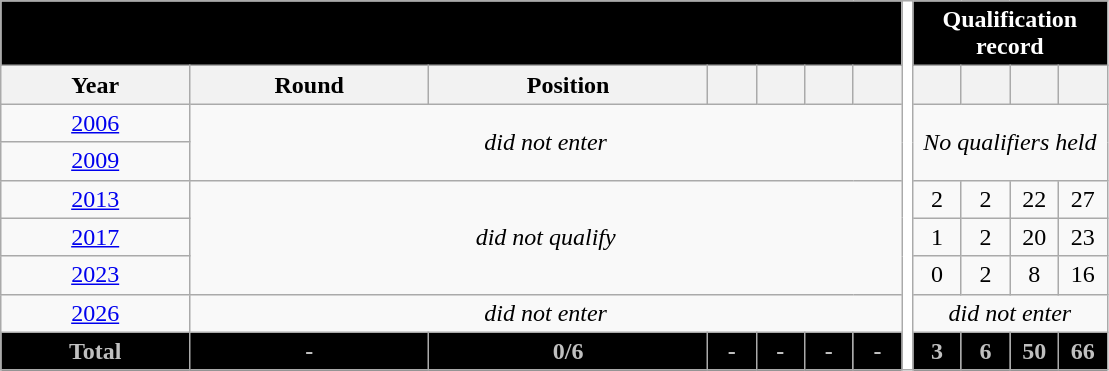<table class="wikitable" style="text-align: center;">
<tr>
<th style="background:#000000;" colspan="7"><a href='#'></a></th>
<th style="background:white; width:1%;" rowspan="9"></th>
<th style="background:#000000; color:white;" colspan="5">Qualification record</th>
</tr>
<tr>
<th>Year</th>
<th>Round</th>
<th>Position</th>
<th width=25></th>
<th width=25></th>
<th width=25></th>
<th width=25></th>
<th width=25></th>
<th width=25></th>
<th width=25></th>
<th width=25></th>
</tr>
<tr>
<td><a href='#'>2006</a></td>
<td colspan=6 rowspan=2><em>did not enter</em></td>
<td colspan=4 rowspan=2 align=center><em>No qualifiers held</em></td>
</tr>
<tr>
<td><a href='#'>2009</a></td>
</tr>
<tr>
<td><a href='#'>2013</a></td>
<td colspan=6 rowspan=3 align=center><em>did not qualify</em></td>
<td>2</td>
<td>2</td>
<td>22</td>
<td>27</td>
</tr>
<tr>
<td><a href='#'>2017</a></td>
<td>1</td>
<td>2</td>
<td>20</td>
<td>23</td>
</tr>
<tr>
<td><a href='#'>2023</a></td>
<td>0</td>
<td>2</td>
<td>8</td>
<td>16</td>
</tr>
<tr>
<td><a href='#'>2026</a></td>
<td colspan=6 align=center><em>did not enter</em></td>
<td colspan=4 align=center><em>did not enter</em></td>
</tr>
<tr>
<th style="color:#C0C0C0; background:#000000;"><strong>Total</strong></th>
<th style="color:#C0C0C0; background:#000000;"><strong>-</strong></th>
<th style="color:#C0C0C0; background:#000000;"><strong>0/6</strong></th>
<th style="color:#C0C0C0; background:#000000;"><strong>-</strong></th>
<th style="color:#C0C0C0; background:#000000;"><strong>-</strong></th>
<th style="color:#C0C0C0; background:#000000;"><strong>-</strong></th>
<th style="color:#C0C0C0; background:#000000;"><strong>-</strong></th>
<th style="color:#C0C0C0; background:#000000;"><strong>3</strong></th>
<th style="color:#C0C0C0; background:#000000;"><strong>6</strong></th>
<th style="color:#C0C0C0; background:#000000;"><strong>50</strong></th>
<th style="color:#C0C0C0; background:#000000;"><strong>66</strong></th>
</tr>
</table>
